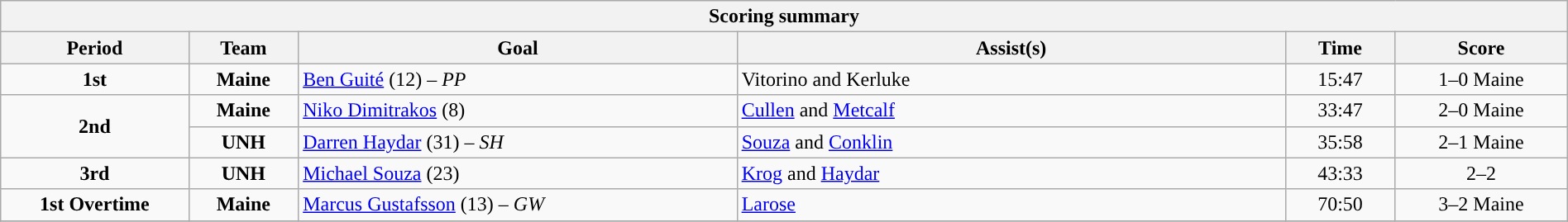<table style="width:100%;" class="wikitable">
<tr>
<th colspan=6>Scoring summary</th>
</tr>
<tr>
<th style="width:12%;">Period</th>
<th style="width:7%;">Team</th>
<th style="width:28%;">Goal</th>
<th style="width:35%;">Assist(s)</th>
<th style="width:7%;">Time</th>
<th style="width:11%;">Score</th>
</tr>
<tr>
<td align=center><strong>1st</strong></td>
<td align=center><strong>Maine</strong></td>
<td><a href='#'>Ben Guité</a> (12) – <em>PP</em></td>
<td>Vitorino and Kerluke</td>
<td align=center>15:47</td>
<td align=center>1–0 Maine</td>
</tr>
<tr>
<td style="text-align:center;" rowspan="2"><strong>2nd</strong></td>
<td align=center><strong>Maine</strong></td>
<td><a href='#'>Niko Dimitrakos</a> (8)</td>
<td><a href='#'>Cullen</a> and <a href='#'>Metcalf</a></td>
<td align=center>33:47</td>
<td align=center>2–0 Maine</td>
</tr>
<tr>
<td align=center><strong>UNH</strong></td>
<td><a href='#'>Darren Haydar</a> (31) – <em>SH</em></td>
<td><a href='#'>Souza</a> and <a href='#'>Conklin</a></td>
<td align=center>35:58</td>
<td align=center>2–1 Maine</td>
</tr>
<tr>
<td align=center><strong>3rd</strong></td>
<td align=center><strong>UNH</strong></td>
<td><a href='#'>Michael Souza</a> (23)</td>
<td><a href='#'>Krog</a> and <a href='#'>Haydar</a></td>
<td align=center>43:33</td>
<td align=center>2–2</td>
</tr>
<tr>
<td align=center><strong>1st Overtime</strong></td>
<td align=center><strong>Maine</strong></td>
<td><a href='#'>Marcus Gustafsson</a> (13) – <em>GW</em></td>
<td><a href='#'>Larose</a></td>
<td align=center>70:50</td>
<td align=center>3–2 Maine</td>
</tr>
<tr>
</tr>
</table>
